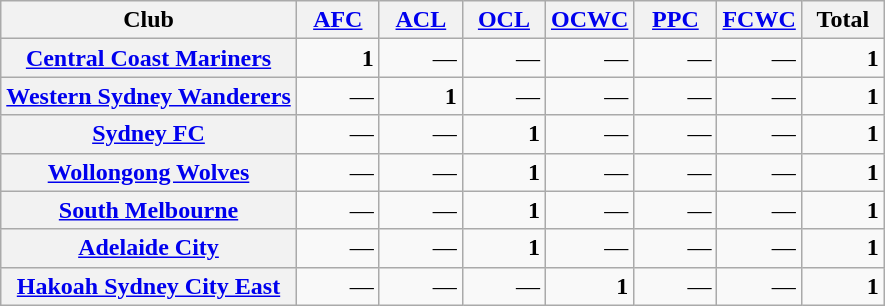<table class="sortable wikitable mw-datatable plainrowheaders" style="text-align: right">
<tr>
<th>Club</th>
<th data-sort-type="number" style="width:3em" scope="col" abbr=AFC Cup><a href='#'>AFC</a></th>
<th data-sort-type="number" style="width:3em" scope="col" abbr="AFC Champions League"><a href='#'>ACL</a></th>
<th data-sort-type="number" style="width:3em" scope="col" abbr="OFC Champions League"><a href='#'>OCL</a></th>
<th data-sort-type="number" style="width:3em" scope="col" abbr="Oceania Cup Winners' Cup"><a href='#'>OCWC</a></th>
<th data-sort-type="number" style="width:3em" scope="col" abbr="Pan-Pacific Championship"><a href='#'>PPC</a></th>
<th data-sort-type="number" style="width:3em" scope="col" abbr="FIFA Club World Cup"><a href='#'>FCWC</a></th>
<th data-sort-type="number" style="width:3em" scope="col" abbr="Total">Total</th>
</tr>
<tr>
<th scope="row"><a href='#'>Central Coast Mariners</a></th>
<td><strong>1</strong></td>
<td>—</td>
<td>—</td>
<td>—</td>
<td>—</td>
<td>—</td>
<td><strong>1</strong></td>
</tr>
<tr>
<th scope="row"><a href='#'>Western Sydney Wanderers</a></th>
<td>—</td>
<td><strong>1</strong></td>
<td>—</td>
<td>—</td>
<td>—</td>
<td>—</td>
<td><strong>1</strong></td>
</tr>
<tr>
<th scope="row"><a href='#'>Sydney FC</a></th>
<td>—</td>
<td>—</td>
<td><strong>1</strong></td>
<td>—</td>
<td>—</td>
<td>—</td>
<td><strong>1</strong></td>
</tr>
<tr>
<th scope="row"><a href='#'>Wollongong Wolves</a></th>
<td>—</td>
<td>—</td>
<td><strong>1</strong></td>
<td>—</td>
<td>—</td>
<td>—</td>
<td><strong>1</strong></td>
</tr>
<tr>
<th scope="row"><a href='#'>South Melbourne</a></th>
<td>—</td>
<td>—</td>
<td><strong>1</strong></td>
<td>—</td>
<td>—</td>
<td>—</td>
<td><strong>1</strong></td>
</tr>
<tr>
<th scope="row"><a href='#'>Adelaide City</a></th>
<td>—</td>
<td>—</td>
<td><strong>1</strong></td>
<td>—</td>
<td>—</td>
<td>—</td>
<td><strong>1</strong></td>
</tr>
<tr>
<th scope="row"><a href='#'>Hakoah Sydney City East</a></th>
<td>—</td>
<td>—</td>
<td>—</td>
<td><strong>1</strong></td>
<td>—</td>
<td>—</td>
<td><strong>1</strong></td>
</tr>
</table>
